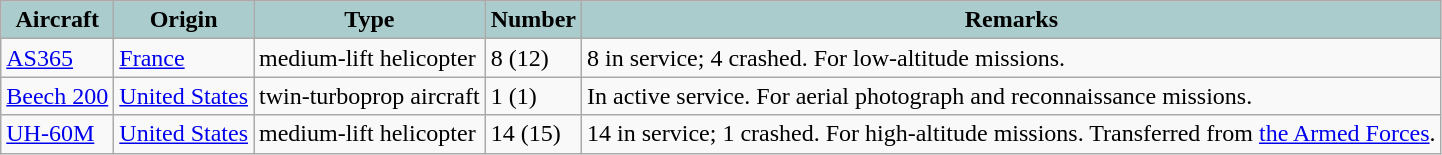<table class = "wikitable">
<tr>
<th style = "text-align:center; background:#acc;">Aircraft</th>
<th style = "text-align: center; background:#acc;">Origin</th>
<th style = "text-align:l center; background:#acc;">Type</th>
<th style="text-align:center; background:#acc;">Number</th>
<th style="text-align: center; background:#acc;">Remarks</th>
</tr>
<tr>
<td><a href='#'>AS365</a></td>
<td><a href='#'>France</a></td>
<td>medium-lift helicopter</td>
<td>8 (12)</td>
<td>8 in service; 4 crashed. For low-altitude missions.</td>
</tr>
<tr>
<td><a href='#'>Beech 200</a></td>
<td><a href='#'>United States</a></td>
<td>twin-turboprop aircraft</td>
<td>1 (1)</td>
<td>In active service. For aerial photograph and reconnaissance missions.</td>
</tr>
<tr>
<td><a href='#'>UH-60M</a></td>
<td><a href='#'>United States</a></td>
<td>medium-lift helicopter</td>
<td>14 (15)</td>
<td>14 in service; 1 crashed. For high-altitude missions. Transferred from <a href='#'>the Armed Forces</a>.</td>
</tr>
</table>
